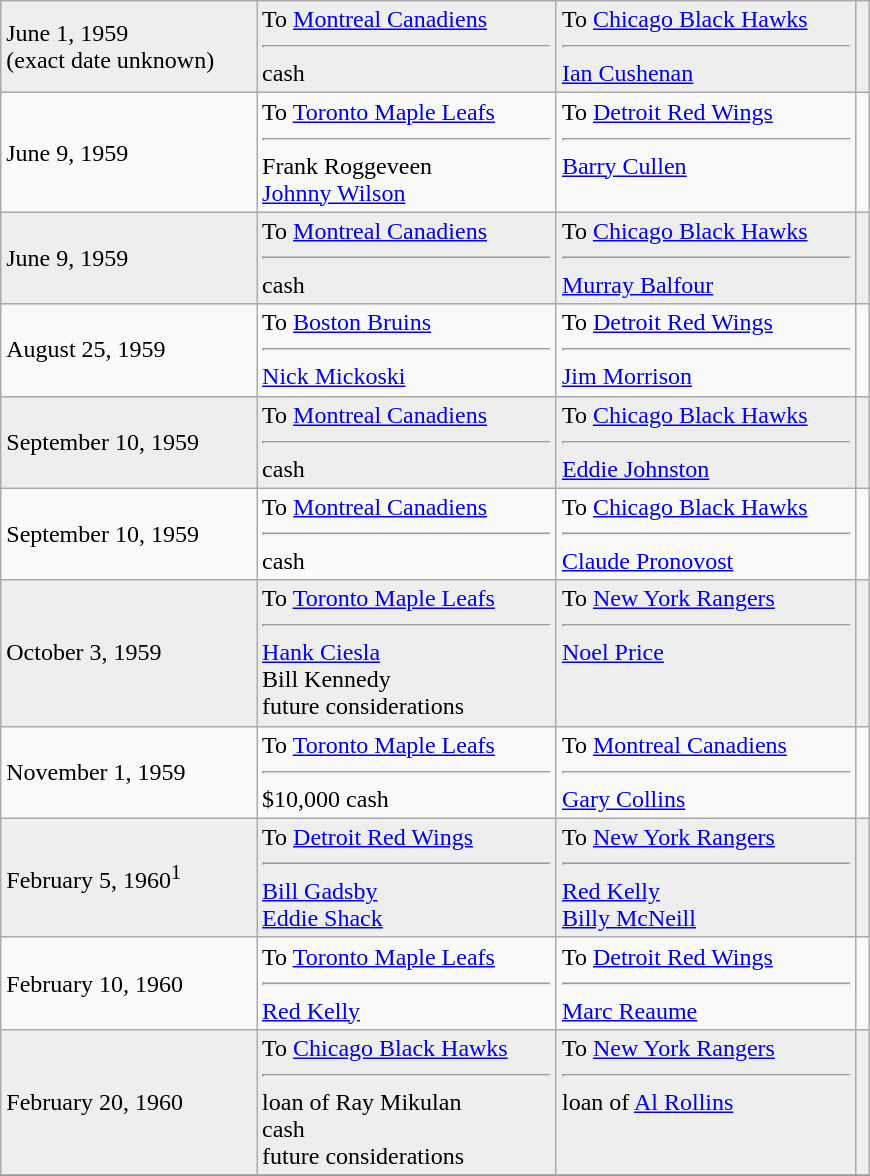<table class="wikitable" style="border:1px solid #999999; width:580px;">
<tr bgcolor="eeeeee">
<td>June 1, 1959<br>(exact date unknown)</td>
<td valign="top">To <a href='#'>Montreal Canadiens</a><hr>cash</td>
<td valign="top">To <a href='#'>Chicago Black Hawks</a><hr><a href='#'>Ian Cushenan</a></td>
<td></td>
</tr>
<tr>
<td>June 9, 1959</td>
<td valign="top">To <a href='#'>Toronto Maple Leafs</a><hr>Frank Roggeveen<br><a href='#'>Johnny Wilson</a></td>
<td valign="top">To <a href='#'>Detroit Red Wings</a><hr><a href='#'>Barry Cullen</a></td>
<td></td>
</tr>
<tr bgcolor="eeeeee">
<td>June 9, 1959</td>
<td valign="top">To <a href='#'>Montreal Canadiens</a><hr>cash</td>
<td valign="top">To <a href='#'>Chicago Black Hawks</a><hr><a href='#'>Murray Balfour</a></td>
<td></td>
</tr>
<tr>
<td>August 25, 1959</td>
<td valign="top">To <a href='#'>Boston Bruins</a><hr><a href='#'>Nick Mickoski</a></td>
<td valign="top">To <a href='#'>Detroit Red Wings</a><hr><a href='#'>Jim Morrison</a></td>
<td></td>
</tr>
<tr bgcolor="eeeeee">
<td>September 10, 1959</td>
<td valign="top">To <a href='#'>Montreal Canadiens</a><hr>cash</td>
<td valign="top">To <a href='#'>Chicago Black Hawks</a><hr><a href='#'>Eddie Johnston</a></td>
<td></td>
</tr>
<tr>
<td>September 10, 1959</td>
<td valign="top">To <a href='#'>Montreal Canadiens</a><hr>cash</td>
<td valign="top">To <a href='#'>Chicago Black Hawks</a><hr><a href='#'>Claude Pronovost</a></td>
<td></td>
</tr>
<tr bgcolor="eeeeee">
<td>October 3, 1959</td>
<td valign="top">To <a href='#'>Toronto Maple Leafs</a><hr><a href='#'>Hank Ciesla</a><br>Bill Kennedy<br>future considerations</td>
<td valign="top">To <a href='#'>New York Rangers</a><hr><a href='#'>Noel Price</a></td>
<td></td>
</tr>
<tr>
<td>November 1, 1959</td>
<td valign="top">To <a href='#'>Toronto Maple Leafs</a><hr>$10,000 cash</td>
<td valign="top">To <a href='#'>Montreal Canadiens</a><hr><a href='#'>Gary Collins</a></td>
<td></td>
</tr>
<tr bgcolor="eeeeee">
<td>February 5, 1960<sup>1</sup></td>
<td valign="top">To <a href='#'>Detroit Red Wings</a><hr><a href='#'>Bill Gadsby</a><br><a href='#'>Eddie Shack</a></td>
<td valign="top">To <a href='#'>New York Rangers</a><hr><a href='#'>Red Kelly</a><br><a href='#'>Billy McNeill</a></td>
<td></td>
</tr>
<tr>
<td>February 10, 1960</td>
<td valign="top">To <a href='#'>Toronto Maple Leafs</a><hr><a href='#'>Red Kelly</a></td>
<td valign="top">To <a href='#'>Detroit Red Wings</a><hr><a href='#'>Marc Reaume</a></td>
<td></td>
</tr>
<tr bgcolor="eeeeee">
<td>February 20, 1960</td>
<td valign="top">To <a href='#'>Chicago Black Hawks</a><hr>loan of Ray Mikulan<br>cash<br>future considerations</td>
<td valign="top">To <a href='#'>New York Rangers</a><hr>loan of <a href='#'>Al Rollins</a></td>
<td></td>
</tr>
<tr bgcolor="eeeeee">
</tr>
</table>
